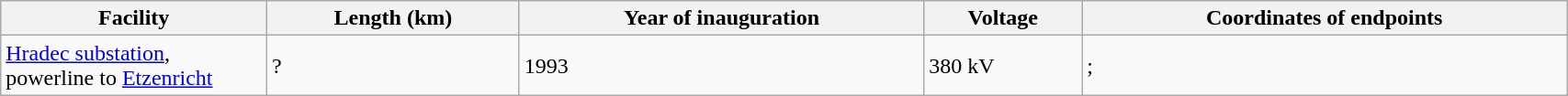<table class="wikitable sortable" width="90%">
<tr bgcolor="#dfdfdf">
<th width="17%">Facility</th>
<th>Length (km)</th>
<th>Year of inauguration</th>
<th>Voltage</th>
<th>Coordinates of endpoints</th>
</tr>
<tr>
<td><a href='#'>Hradec substation</a>, powerline to <a href='#'>Etzenricht</a></td>
<td>?</td>
<td>1993</td>
<td>380 kV</td>
<td> ; </td>
</tr>
</table>
